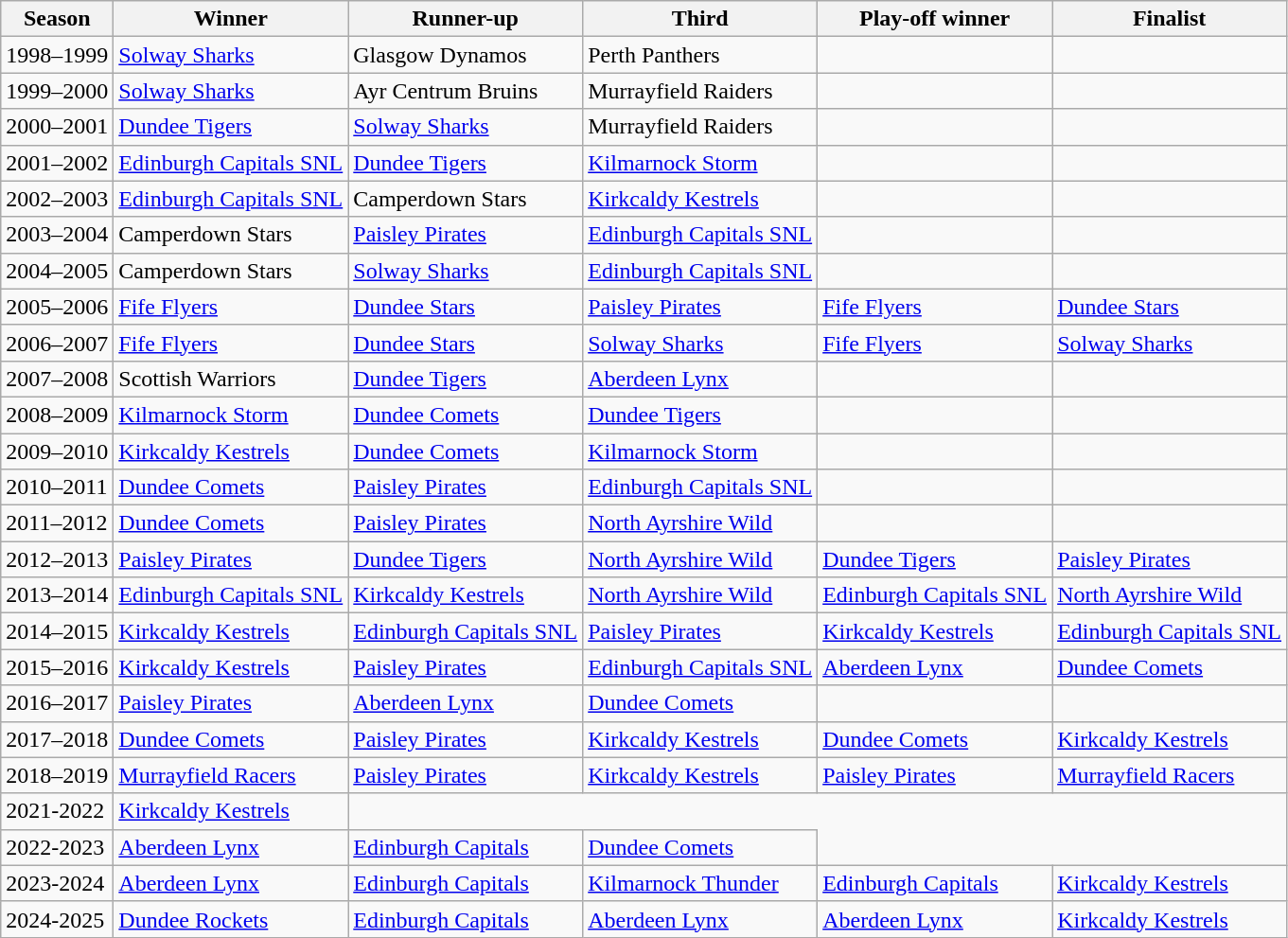<table class="wikitable">
<tr>
<th>Season</th>
<th>Winner</th>
<th>Runner-up</th>
<th>Third</th>
<th>Play-off winner</th>
<th>Finalist</th>
</tr>
<tr>
<td>1998–1999</td>
<td><a href='#'>Solway Sharks</a></td>
<td>Glasgow Dynamos</td>
<td>Perth Panthers</td>
<td></td>
<td></td>
</tr>
<tr>
<td>1999–2000</td>
<td><a href='#'>Solway Sharks</a></td>
<td>Ayr Centrum Bruins</td>
<td>Murrayfield Raiders</td>
<td></td>
<td></td>
</tr>
<tr>
<td>2000–2001</td>
<td><a href='#'>Dundee Tigers</a></td>
<td><a href='#'>Solway Sharks</a></td>
<td>Murrayfield Raiders</td>
<td></td>
<td></td>
</tr>
<tr>
<td>2001–2002</td>
<td><a href='#'>Edinburgh Capitals SNL</a></td>
<td><a href='#'>Dundee Tigers</a></td>
<td><a href='#'>Kilmarnock Storm</a></td>
<td></td>
<td></td>
</tr>
<tr>
<td>2002–2003</td>
<td><a href='#'>Edinburgh Capitals SNL</a></td>
<td>Camperdown Stars</td>
<td><a href='#'>Kirkcaldy Kestrels</a></td>
<td></td>
<td></td>
</tr>
<tr>
<td>2003–2004</td>
<td>Camperdown Stars</td>
<td><a href='#'>Paisley Pirates</a></td>
<td><a href='#'>Edinburgh Capitals SNL</a></td>
<td></td>
<td></td>
</tr>
<tr>
<td>2004–2005</td>
<td>Camperdown Stars</td>
<td><a href='#'>Solway Sharks</a></td>
<td><a href='#'>Edinburgh Capitals SNL</a></td>
<td></td>
<td></td>
</tr>
<tr>
<td>2005–2006</td>
<td><a href='#'>Fife Flyers</a></td>
<td><a href='#'>Dundee Stars</a></td>
<td><a href='#'>Paisley Pirates</a></td>
<td><a href='#'>Fife Flyers</a></td>
<td><a href='#'>Dundee Stars</a></td>
</tr>
<tr>
<td>2006–2007</td>
<td><a href='#'>Fife Flyers</a></td>
<td><a href='#'>Dundee Stars</a></td>
<td><a href='#'>Solway Sharks</a></td>
<td><a href='#'>Fife Flyers</a></td>
<td><a href='#'>Solway Sharks</a></td>
</tr>
<tr>
<td>2007–2008</td>
<td>Scottish Warriors</td>
<td><a href='#'>Dundee Tigers</a></td>
<td><a href='#'>Aberdeen Lynx</a></td>
<td></td>
<td></td>
</tr>
<tr>
<td>2008–2009</td>
<td><a href='#'>Kilmarnock Storm</a></td>
<td><a href='#'>Dundee Comets</a></td>
<td><a href='#'>Dundee Tigers</a></td>
<td></td>
<td></td>
</tr>
<tr>
<td>2009–2010</td>
<td><a href='#'>Kirkcaldy Kestrels</a></td>
<td><a href='#'>Dundee Comets</a></td>
<td><a href='#'>Kilmarnock Storm</a></td>
<td></td>
<td></td>
</tr>
<tr>
<td>2010–2011</td>
<td><a href='#'>Dundee Comets</a></td>
<td><a href='#'>Paisley Pirates</a></td>
<td><a href='#'>Edinburgh Capitals SNL</a></td>
<td></td>
<td></td>
</tr>
<tr>
<td>2011–2012</td>
<td><a href='#'>Dundee Comets</a></td>
<td><a href='#'>Paisley Pirates</a></td>
<td><a href='#'>North Ayrshire Wild</a></td>
<td></td>
<td></td>
</tr>
<tr>
<td>2012–2013</td>
<td><a href='#'>Paisley Pirates</a></td>
<td><a href='#'>Dundee Tigers</a></td>
<td><a href='#'>North Ayrshire Wild</a></td>
<td><a href='#'>Dundee Tigers</a></td>
<td><a href='#'>Paisley Pirates</a></td>
</tr>
<tr>
<td>2013–2014</td>
<td><a href='#'>Edinburgh Capitals SNL</a></td>
<td><a href='#'>Kirkcaldy Kestrels</a></td>
<td><a href='#'>North Ayrshire Wild</a></td>
<td><a href='#'>Edinburgh Capitals SNL</a></td>
<td><a href='#'>North Ayrshire Wild</a></td>
</tr>
<tr>
<td>2014–2015</td>
<td><a href='#'>Kirkcaldy Kestrels</a></td>
<td><a href='#'>Edinburgh Capitals SNL</a></td>
<td><a href='#'>Paisley Pirates</a></td>
<td><a href='#'>Kirkcaldy Kestrels</a></td>
<td><a href='#'>Edinburgh Capitals SNL</a></td>
</tr>
<tr>
<td>2015–2016</td>
<td><a href='#'>Kirkcaldy Kestrels</a></td>
<td><a href='#'>Paisley Pirates</a></td>
<td><a href='#'>Edinburgh Capitals SNL</a></td>
<td><a href='#'>Aberdeen Lynx</a></td>
<td><a href='#'>Dundee Comets</a></td>
</tr>
<tr>
<td>2016–2017</td>
<td><a href='#'>Paisley Pirates</a></td>
<td><a href='#'>Aberdeen Lynx</a></td>
<td><a href='#'>Dundee Comets</a></td>
<td></td>
<td></td>
</tr>
<tr>
<td>2017–2018</td>
<td><a href='#'>Dundee Comets</a></td>
<td><a href='#'>Paisley Pirates</a></td>
<td><a href='#'>Kirkcaldy Kestrels</a></td>
<td><a href='#'>Dundee Comets</a></td>
<td><a href='#'>Kirkcaldy Kestrels</a></td>
</tr>
<tr>
<td>2018–2019</td>
<td><a href='#'>Murrayfield Racers</a></td>
<td><a href='#'>Paisley Pirates</a></td>
<td><a href='#'>Kirkcaldy Kestrels</a></td>
<td><a href='#'>Paisley Pirates</a></td>
<td><a href='#'>Murrayfield Racers</a></td>
</tr>
<tr>
<td>2021-2022</td>
<td><a href='#'>Kirkcaldy Kestrels</a></td>
</tr>
<tr>
<td>2022-2023</td>
<td><a href='#'>Aberdeen Lynx</a></td>
<td><a href='#'>Edinburgh Capitals</a></td>
<td><a href='#'>Dundee Comets</a></td>
</tr>
<tr>
<td>2023-2024</td>
<td><a href='#'>Aberdeen Lynx</a></td>
<td><a href='#'>Edinburgh Capitals</a></td>
<td><a href='#'>Kilmarnock Thunder</a></td>
<td><a href='#'>Edinburgh Capitals</a></td>
<td><a href='#'>Kirkcaldy Kestrels</a></td>
</tr>
<tr>
<td>2024-2025</td>
<td><a href='#'>Dundee Rockets</a></td>
<td><a href='#'>Edinburgh Capitals</a></td>
<td><a href='#'>Aberdeen Lynx</a></td>
<td><a href='#'>Aberdeen Lynx</a></td>
<td><a href='#'>Kirkcaldy Kestrels</a></td>
</tr>
</table>
